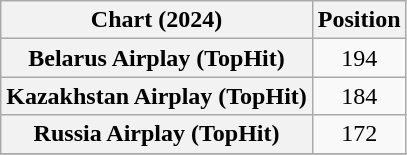<table class="wikitable sortable plainrowheaders" style="text-align:center">
<tr>
<th scope="col">Chart (2024)</th>
<th scope="col">Position</th>
</tr>
<tr>
<th scope="row">Belarus Airplay (TopHit)</th>
<td>194</td>
</tr>
<tr>
<th scope="row">Kazakhstan Airplay (TopHit)</th>
<td>184</td>
</tr>
<tr>
<th scope="row">Russia Airplay (TopHit)</th>
<td>172</td>
</tr>
<tr>
</tr>
</table>
